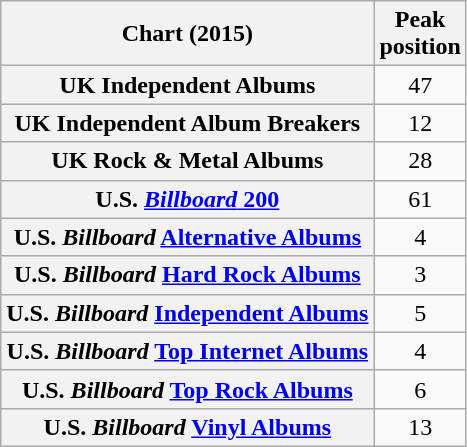<table class="wikitable sortable plainrowheaders" style="text-align:center">
<tr>
<th scope="col">Chart (2015)</th>
<th scope="col">Peak<br> position</th>
</tr>
<tr>
<th scope="row">UK Independent Albums</th>
<td>47</td>
</tr>
<tr>
<th scope="row">UK Independent Album Breakers</th>
<td>12</td>
</tr>
<tr>
<th scope="row">UK Rock & Metal Albums</th>
<td>28</td>
</tr>
<tr>
<th scope="row">U.S. <a href='#'><em>Billboard</em> 200</a></th>
<td>61</td>
</tr>
<tr>
<th scope="row">U.S. <em>Billboard</em> <a href='#'>Alternative Albums</a></th>
<td>4</td>
</tr>
<tr>
<th scope="row">U.S. <em>Billboard</em> <a href='#'>Hard Rock Albums</a></th>
<td>3</td>
</tr>
<tr>
<th scope="row">U.S. <em>Billboard</em> <a href='#'>Independent Albums</a></th>
<td>5</td>
</tr>
<tr>
<th scope="row">U.S. <em>Billboard</em> <a href='#'>Top Internet Albums</a></th>
<td>4</td>
</tr>
<tr>
<th scope="row">U.S. <em>Billboard</em> <a href='#'>Top Rock Albums</a></th>
<td>6</td>
</tr>
<tr>
<th scope="row">U.S. <em>Billboard</em> <a href='#'>Vinyl Albums</a></th>
<td>13</td>
</tr>
</table>
